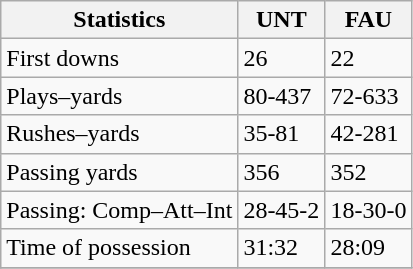<table class="wikitable">
<tr>
<th>Statistics</th>
<th style=>UNT</th>
<th style=>FAU</th>
</tr>
<tr>
<td>First downs</td>
<td>26</td>
<td>22</td>
</tr>
<tr>
<td>Plays–yards</td>
<td>80-437</td>
<td>72-633</td>
</tr>
<tr>
<td>Rushes–yards</td>
<td>35-81</td>
<td>42-281</td>
</tr>
<tr>
<td>Passing yards</td>
<td>356</td>
<td>352</td>
</tr>
<tr>
<td>Passing: Comp–Att–Int</td>
<td>28-45-2</td>
<td>18-30-0</td>
</tr>
<tr>
<td>Time of possession</td>
<td>31:32</td>
<td>28:09</td>
</tr>
<tr>
</tr>
</table>
